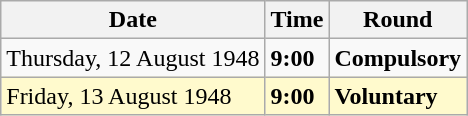<table class="wikitable">
<tr>
<th>Date</th>
<th>Time</th>
<th>Round</th>
</tr>
<tr>
<td>Thursday, 12 August 1948</td>
<td><strong>9:00</strong></td>
<td><strong>Compulsory</strong></td>
</tr>
<tr style=background:lemonchiffon>
<td>Friday, 13 August 1948</td>
<td><strong>9:00</strong></td>
<td><strong>Voluntary</strong></td>
</tr>
</table>
